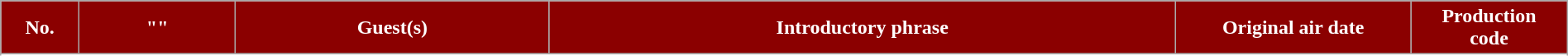<table class="wikitable plainrowheaders" style="width:100%; margin:auto;">
<tr>
<th style="background-color: #8B0000; color:#ffffff" width=5%><abbr>No.</abbr></th>
<th style="background-color: #8B0000; color:#ffffff" width=10%>"<a href='#'></a>"</th>
<th style="background-color: #8B0000; color:#ffffff" width=20%>Guest(s)</th>
<th style="background-color: #8B0000; color:#ffffff" width=40%>Introductory phrase</th>
<th style="background-color: #8B0000; color:#ffffff" width=15%>Original air date</th>
<th style="background-color: #8B0000; color:#ffffff" width=10%>Production <br> code</th>
</tr>
<tr>
</tr>
<tr>
</tr>
<tr>
</tr>
<tr>
</tr>
<tr>
</tr>
<tr>
</tr>
<tr>
</tr>
<tr>
</tr>
<tr>
</tr>
<tr>
</tr>
<tr>
</tr>
<tr>
</tr>
</table>
